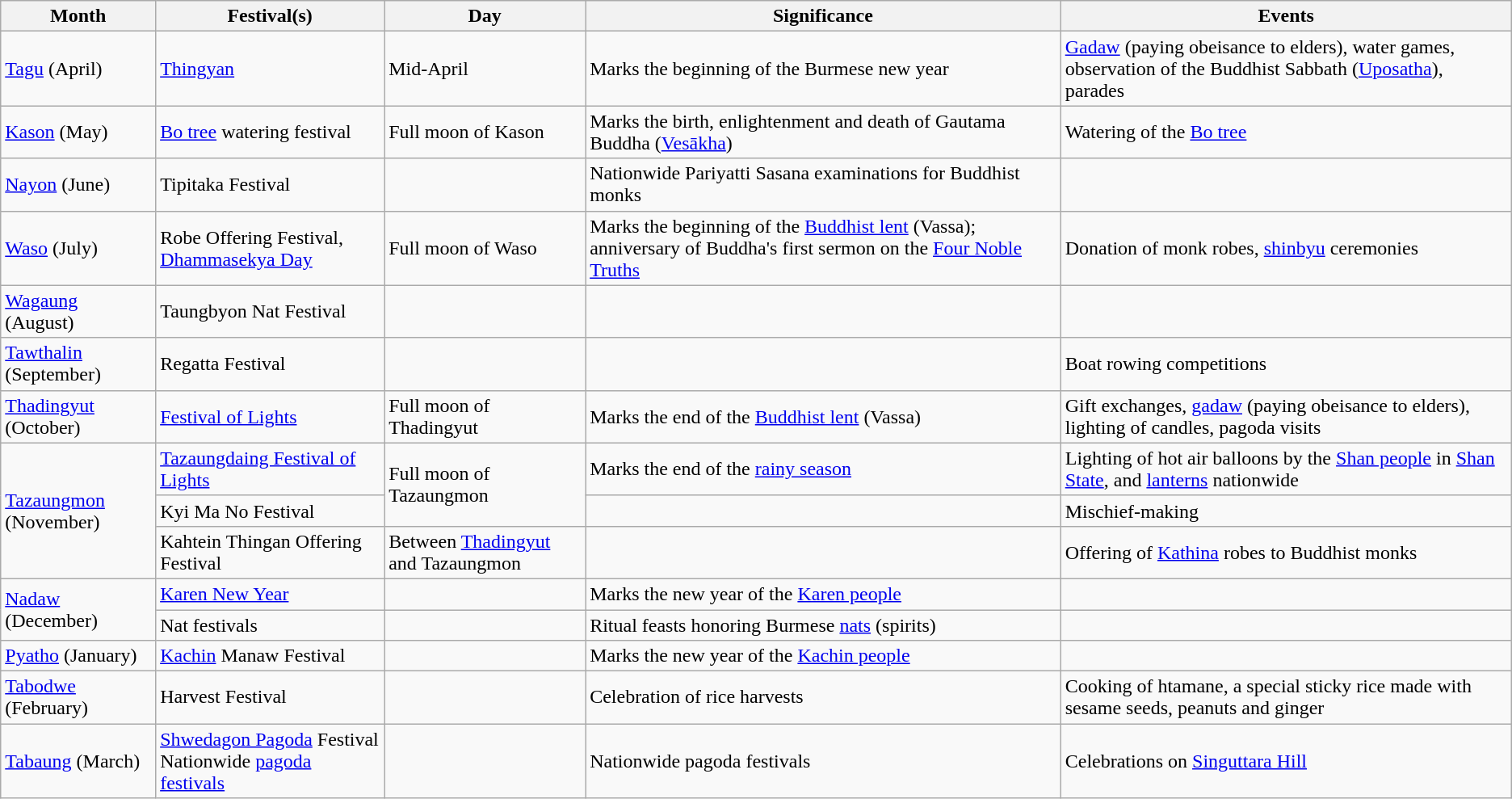<table class="wikitable">
<tr>
<th>Month</th>
<th>Festival(s)</th>
<th>Day</th>
<th>Significance</th>
<th>Events</th>
</tr>
<tr>
<td><a href='#'>Tagu</a> (April)</td>
<td><a href='#'>Thingyan</a></td>
<td>Mid-April</td>
<td>Marks the beginning of the Burmese new year</td>
<td><a href='#'>Gadaw</a> (paying obeisance to elders), water games, observation of the Buddhist Sabbath (<a href='#'>Uposatha</a>), parades</td>
</tr>
<tr>
<td><a href='#'>Kason</a> (May)</td>
<td><a href='#'>Bo tree</a> watering festival</td>
<td>Full moon of Kason</td>
<td>Marks the birth, enlightenment and death of Gautama Buddha (<a href='#'>Vesākha</a>)</td>
<td>Watering of the <a href='#'>Bo tree</a></td>
</tr>
<tr>
<td><a href='#'>Nayon</a> (June)</td>
<td>Tipitaka Festival</td>
<td></td>
<td>Nationwide Pariyatti Sasana examinations for Buddhist monks</td>
<td></td>
</tr>
<tr>
<td><a href='#'>Waso</a> (July)</td>
<td>Robe Offering Festival, <a href='#'>Dhammasekya Day</a></td>
<td>Full moon of Waso</td>
<td>Marks the beginning of the <a href='#'>Buddhist lent</a> (Vassa); anniversary of Buddha's first sermon on the <a href='#'>Four Noble Truths</a></td>
<td>Donation of monk robes, <a href='#'>shinbyu</a> ceremonies</td>
</tr>
<tr>
<td><a href='#'>Wagaung</a> (August)</td>
<td>Taungbyon Nat Festival</td>
<td></td>
<td></td>
<td></td>
</tr>
<tr>
<td><a href='#'>Tawthalin</a> (September)</td>
<td>Regatta Festival</td>
<td></td>
<td></td>
<td>Boat rowing competitions</td>
</tr>
<tr>
<td><a href='#'>Thadingyut</a> (October)</td>
<td><a href='#'>Festival of Lights</a></td>
<td>Full moon of Thadingyut</td>
<td>Marks the end of the <a href='#'>Buddhist lent</a> (Vassa)</td>
<td>Gift exchanges, <a href='#'>gadaw</a> (paying obeisance to elders), lighting of candles, pagoda visits</td>
</tr>
<tr>
<td rowspan="3"><a href='#'>Tazaungmon</a> (November)</td>
<td><a href='#'>Tazaungdaing Festival of Lights</a></td>
<td rowspan="2">Full moon of Tazaungmon</td>
<td>Marks the end of the <a href='#'>rainy season</a></td>
<td>Lighting of hot air balloons by the <a href='#'>Shan people</a> in <a href='#'>Shan State</a>, and <a href='#'>lanterns</a> nationwide</td>
</tr>
<tr>
<td>Kyi Ma No Festival</td>
<td></td>
<td>Mischief-making</td>
</tr>
<tr>
<td>Kahtein Thingan Offering Festival</td>
<td>Between <a href='#'>Thadingyut</a> and Tazaungmon</td>
<td></td>
<td>Offering of <a href='#'>Kathina</a> robes to Buddhist monks</td>
</tr>
<tr>
<td rowspan="2"><a href='#'>Nadaw</a> (December)</td>
<td><a href='#'>Karen New Year</a></td>
<td></td>
<td>Marks the new year of the <a href='#'>Karen people</a></td>
<td></td>
</tr>
<tr>
<td>Nat festivals</td>
<td></td>
<td>Ritual feasts honoring Burmese <a href='#'>nats</a> (spirits)</td>
<td></td>
</tr>
<tr>
<td><a href='#'>Pyatho</a> (January)</td>
<td><a href='#'>Kachin</a> Manaw Festival</td>
<td></td>
<td>Marks the new year of the <a href='#'>Kachin people</a></td>
<td></td>
</tr>
<tr>
<td><a href='#'>Tabodwe</a> (February)</td>
<td>Harvest Festival</td>
<td></td>
<td>Celebration of rice harvests</td>
<td>Cooking of htamane, a special sticky rice made with sesame seeds, peanuts and ginger</td>
</tr>
<tr>
<td><a href='#'>Tabaung</a> (March)</td>
<td><a href='#'>Shwedagon Pagoda</a> Festival<br>Nationwide <a href='#'>pagoda festivals</a></td>
<td></td>
<td>Nationwide pagoda festivals</td>
<td>Celebrations on <a href='#'>Singuttara Hill</a></td>
</tr>
</table>
